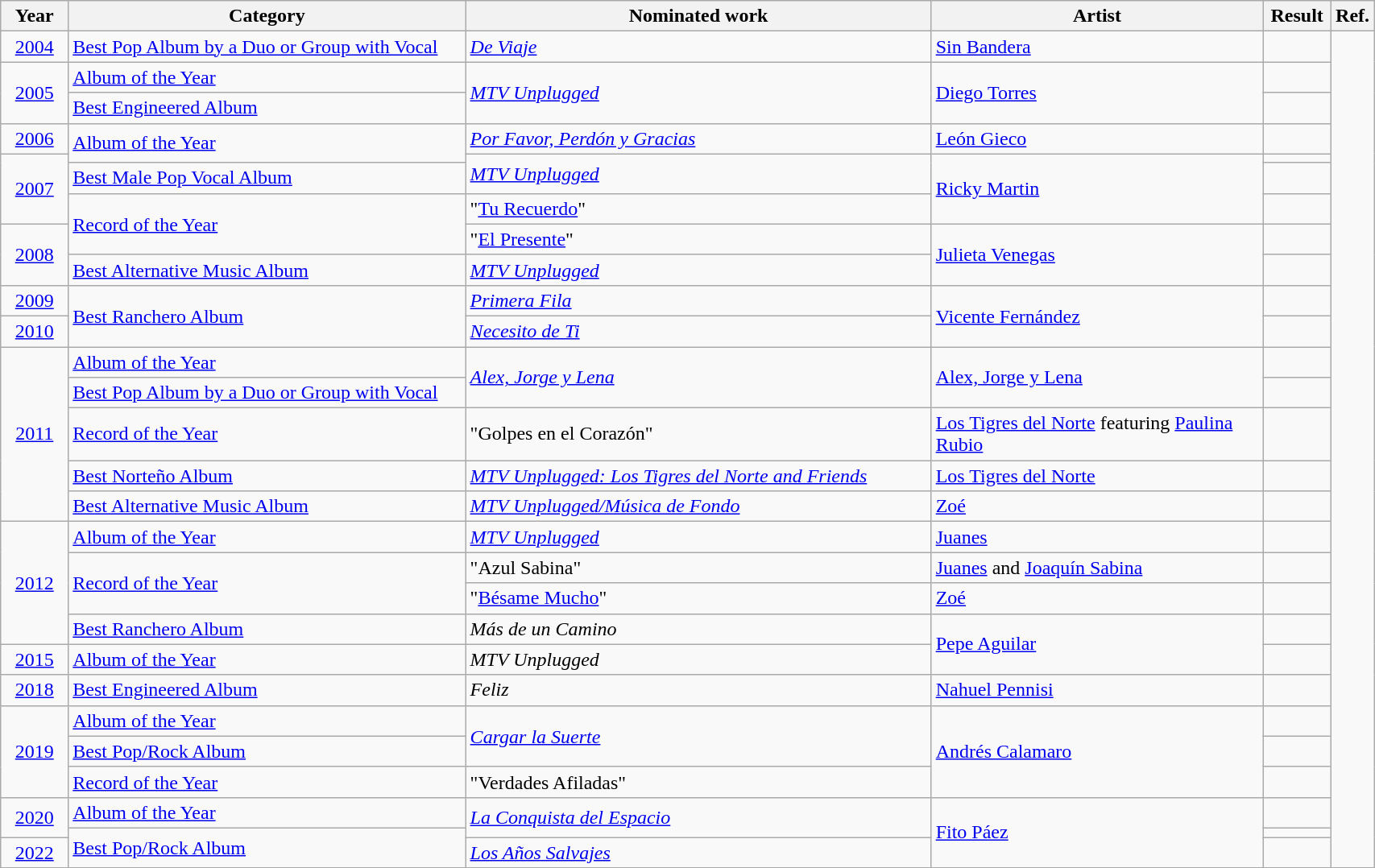<table class="wikitable" style="width:90%;">
<tr>
<th width=5%>Year</th>
<th style="width:30%;">Category</th>
<th style="width:35%;">Nominated work</th>
<th style="width:25%;">Artist</th>
<th style="width:15%;">Result</th>
<th style="width:5%;">Ref.</th>
</tr>
<tr>
<td style="text-align:center;"><a href='#'>2004</a></td>
<td><a href='#'>Best Pop Album by a Duo or Group with Vocal</a></td>
<td><em><a href='#'>De Viaje</a></em> </td>
<td><a href='#'>Sin Bandera</a></td>
<td></td>
<td rowspan="30"></td>
</tr>
<tr>
<td rowspan="2" style="text-align:center;"><a href='#'>2005</a></td>
<td><a href='#'>Album of the Year</a></td>
<td rowspan="2"><em><a href='#'>MTV Unplugged</a></em> </td>
<td rowspan="2"><a href='#'>Diego Torres</a></td>
<td></td>
</tr>
<tr>
<td><a href='#'>Best Engineered Album</a></td>
<td></td>
</tr>
<tr>
<td style="text-align:center;"><a href='#'>2006</a></td>
<td rowspan="2"><a href='#'>Album of the Year</a></td>
<td><em><a href='#'>Por Favor, Perdón y Gracias</a></em> </td>
<td><a href='#'>León Gieco</a></td>
<td></td>
</tr>
<tr>
<td rowspan="3" style="text-align:center;"><a href='#'>2007</a></td>
<td rowspan="2"><em><a href='#'>MTV Unplugged</a></em> </td>
<td rowspan="3"><a href='#'>Ricky Martin</a></td>
<td></td>
</tr>
<tr>
<td><a href='#'>Best Male Pop Vocal Album</a></td>
<td></td>
</tr>
<tr>
<td rowspan="2"><a href='#'>Record of the Year</a></td>
<td>"<a href='#'>Tu Recuerdo</a>" </td>
<td></td>
</tr>
<tr>
<td rowspan="2" style="text-align:center;"><a href='#'>2008</a></td>
<td>"<a href='#'>El Presente</a>" </td>
<td rowspan="2"><a href='#'>Julieta Venegas</a></td>
<td></td>
</tr>
<tr>
<td><a href='#'>Best Alternative Music Album</a></td>
<td><em><a href='#'>MTV Unplugged</a></em> </td>
<td></td>
</tr>
<tr>
<td style="text-align:center;"><a href='#'>2009</a></td>
<td rowspan="2"><a href='#'>Best Ranchero Album</a></td>
<td><em><a href='#'>Primera Fila</a></em> </td>
<td rowspan="2"><a href='#'>Vicente Fernández</a></td>
<td></td>
</tr>
<tr>
<td style="text-align:center;"><a href='#'>2010</a></td>
<td><em><a href='#'>Necesito de Ti</a></em> </td>
<td></td>
</tr>
<tr>
<td rowspan="5" style="text-align:center;"><a href='#'>2011</a></td>
<td><a href='#'>Album of the Year</a></td>
<td rowspan="2"><em><a href='#'>Alex, Jorge y Lena</a></em> </td>
<td rowspan="2"><a href='#'>Alex, Jorge y Lena</a></td>
<td></td>
</tr>
<tr>
<td><a href='#'>Best Pop Album by a Duo or Group with Vocal</a></td>
<td></td>
</tr>
<tr>
<td><a href='#'>Record of the Year</a></td>
<td>"Golpes en el Corazón" </td>
<td><a href='#'>Los Tigres del Norte</a> featuring <a href='#'>Paulina Rubio</a></td>
<td></td>
</tr>
<tr>
<td><a href='#'>Best Norteño Album</a></td>
<td><em><a href='#'>MTV Unplugged: Los Tigres del Norte and Friends</a></em> </td>
<td><a href='#'>Los Tigres del Norte</a></td>
<td></td>
</tr>
<tr>
<td><a href='#'>Best Alternative Music Album</a></td>
<td><em><a href='#'>MTV Unplugged/Música de Fondo</a></em> </td>
<td><a href='#'>Zoé</a></td>
<td></td>
</tr>
<tr>
<td rowspan="4" style="text-align:center;"><a href='#'>2012</a></td>
<td><a href='#'>Album of the Year</a></td>
<td><em><a href='#'>MTV Unplugged</a></em> </td>
<td><a href='#'>Juanes</a></td>
<td></td>
</tr>
<tr>
<td rowspan="2"><a href='#'>Record of the Year</a></td>
<td>"Azul Sabina" </td>
<td><a href='#'>Juanes</a> and <a href='#'>Joaquín Sabina</a></td>
<td></td>
</tr>
<tr>
<td>"<a href='#'>Bésame Mucho</a>" </td>
<td><a href='#'>Zoé</a></td>
<td></td>
</tr>
<tr>
<td><a href='#'>Best Ranchero Album</a></td>
<td><em>Más de un Camino</em> </td>
<td rowspan="2"><a href='#'>Pepe Aguilar</a></td>
<td></td>
</tr>
<tr>
<td style="text-align:center;"><a href='#'>2015</a></td>
<td><a href='#'>Album of the Year</a></td>
<td><em>MTV Unplugged</em> </td>
<td></td>
</tr>
<tr>
<td style="text-align:center;"><a href='#'>2018</a></td>
<td><a href='#'>Best Engineered Album</a></td>
<td><em>Feliz</em> </td>
<td><a href='#'>Nahuel Pennisi</a></td>
<td></td>
</tr>
<tr>
<td rowspan="3" style="text-align:center;"><a href='#'>2019</a></td>
<td><a href='#'>Album of the Year</a></td>
<td rowspan="2"><em><a href='#'>Cargar la Suerte</a></em> </td>
<td rowspan="3"><a href='#'>Andrés Calamaro</a></td>
<td></td>
</tr>
<tr>
<td><a href='#'>Best Pop/Rock Album</a></td>
<td></td>
</tr>
<tr>
<td><a href='#'>Record of the Year</a></td>
<td>"Verdades Afiladas" </td>
<td></td>
</tr>
<tr>
<td rowspan="2" style="text-align:center;"><a href='#'>2020</a></td>
<td><a href='#'>Album of the Year</a></td>
<td rowspan="2"><em><a href='#'>La Conquista del Espacio</a></em> </td>
<td rowspan="3"><a href='#'>Fito Páez</a></td>
<td></td>
</tr>
<tr>
<td rowspan="2"><a href='#'>Best Pop/Rock Album</a></td>
<td></td>
</tr>
<tr>
<td style="text-align:center;"><a href='#'>2022</a></td>
<td><em><a href='#'>Los Años Salvajes</a></em></td>
<td></td>
</tr>
<tr>
</tr>
</table>
